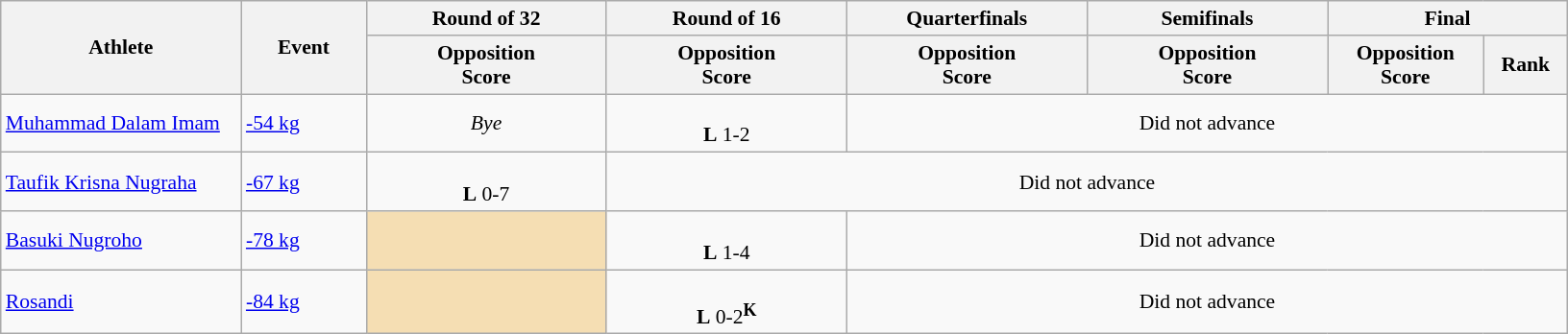<table class=wikitable style="font-size:90%; text-align:center">
<tr>
<th width="160" rowspan="2">Athlete</th>
<th width="80" rowspan="2">Event</th>
<th width="160">Round of 32</th>
<th width="160">Round of 16</th>
<th width="160">Quarterfinals</th>
<th width="160">Semifinals</th>
<th width="160" colspan="2">Final</th>
</tr>
<tr>
<th>Opposition<br>Score</th>
<th>Opposition<br>Score</th>
<th>Opposition<br>Score</th>
<th>Opposition<br>Score</th>
<th>Opposition<br>Score</th>
<th>Rank</th>
</tr>
<tr>
<td align=left><a href='#'>Muhammad Dalam Imam</a></td>
<td align=left><a href='#'>-54 kg</a></td>
<td><em>Bye</em></td>
<td> <br><strong>L</strong> 1-2</td>
<td colspan="4" align="center">Did not advance</td>
</tr>
<tr>
<td align=left><a href='#'>Taufik Krisna Nugraha</a></td>
<td align=left><a href='#'>-67 kg</a></td>
<td> <br><strong>L</strong> 0-7</td>
<td colspan="5" align="center">Did not advance</td>
</tr>
<tr>
<td align=left><a href='#'>Basuki Nugroho</a></td>
<td align=left><a href='#'>-78 kg</a></td>
<td bgcolor="wheat"></td>
<td> <br><strong>L</strong> 1-4</td>
<td colspan="4" align="center">Did not advance</td>
</tr>
<tr>
<td align=left><a href='#'>Rosandi</a></td>
<td align=left><a href='#'>-84 kg</a></td>
<td bgcolor="wheat"></td>
<td> <br><strong>L</strong> 0-2<sup><strong>K</strong></sup></td>
<td colspan="4" align="center">Did not advance</td>
</tr>
</table>
